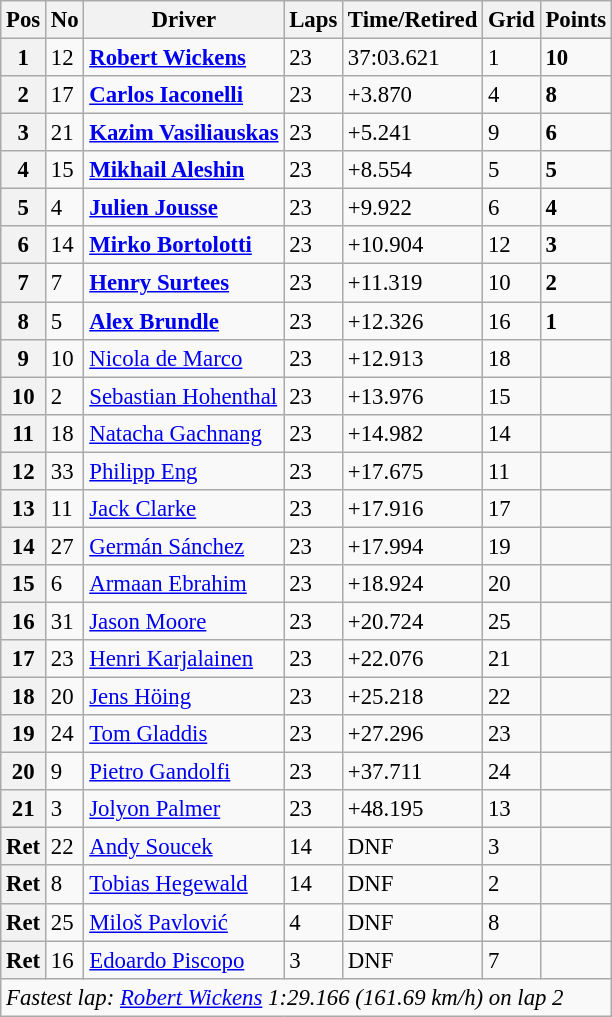<table class="wikitable" style="font-size:95%">
<tr>
<th>Pos</th>
<th>No</th>
<th>Driver</th>
<th>Laps</th>
<th>Time/Retired</th>
<th>Grid</th>
<th>Points</th>
</tr>
<tr>
<th>1</th>
<td>12</td>
<td> <strong><a href='#'>Robert Wickens</a></strong></td>
<td>23</td>
<td>37:03.621</td>
<td>1</td>
<td><strong>10</strong></td>
</tr>
<tr>
<th>2</th>
<td>17</td>
<td> <strong><a href='#'>Carlos Iaconelli</a></strong></td>
<td>23</td>
<td>+3.870</td>
<td>4</td>
<td><strong>8</strong></td>
</tr>
<tr>
<th>3</th>
<td>21</td>
<td> <strong><a href='#'>Kazim Vasiliauskas</a></strong></td>
<td>23</td>
<td>+5.241</td>
<td>9</td>
<td><strong>6</strong></td>
</tr>
<tr>
<th>4</th>
<td>15</td>
<td> <strong><a href='#'>Mikhail Aleshin</a></strong></td>
<td>23</td>
<td>+8.554</td>
<td>5</td>
<td><strong>5</strong></td>
</tr>
<tr>
<th>5</th>
<td>4</td>
<td> <strong><a href='#'>Julien Jousse</a></strong></td>
<td>23</td>
<td>+9.922</td>
<td>6</td>
<td><strong>4</strong></td>
</tr>
<tr>
<th>6</th>
<td>14</td>
<td> <strong><a href='#'>Mirko Bortolotti</a></strong></td>
<td>23</td>
<td>+10.904</td>
<td>12</td>
<td><strong>3</strong></td>
</tr>
<tr>
<th>7</th>
<td>7</td>
<td> <strong><a href='#'>Henry Surtees</a></strong></td>
<td>23</td>
<td>+11.319</td>
<td>10</td>
<td><strong>2</strong></td>
</tr>
<tr>
<th>8</th>
<td>5</td>
<td> <strong><a href='#'>Alex Brundle</a></strong></td>
<td>23</td>
<td>+12.326</td>
<td>16</td>
<td><strong>1</strong></td>
</tr>
<tr>
<th>9</th>
<td>10</td>
<td> <a href='#'>Nicola de Marco</a></td>
<td>23</td>
<td>+12.913</td>
<td>18</td>
<td></td>
</tr>
<tr>
<th>10</th>
<td>2</td>
<td> <a href='#'>Sebastian Hohenthal</a></td>
<td>23</td>
<td>+13.976</td>
<td>15</td>
<td></td>
</tr>
<tr>
<th>11</th>
<td>18</td>
<td> <a href='#'>Natacha Gachnang</a></td>
<td>23</td>
<td>+14.982</td>
<td>14</td>
<td></td>
</tr>
<tr>
<th>12</th>
<td>33</td>
<td> <a href='#'>Philipp Eng</a></td>
<td>23</td>
<td>+17.675</td>
<td>11</td>
<td></td>
</tr>
<tr>
<th>13</th>
<td>11</td>
<td> <a href='#'>Jack Clarke</a></td>
<td>23</td>
<td>+17.916</td>
<td>17</td>
<td></td>
</tr>
<tr>
<th>14</th>
<td>27</td>
<td> <a href='#'>Germán Sánchez</a></td>
<td>23</td>
<td>+17.994</td>
<td>19</td>
<td></td>
</tr>
<tr>
<th>15</th>
<td>6</td>
<td> <a href='#'>Armaan Ebrahim</a></td>
<td>23</td>
<td>+18.924</td>
<td>20</td>
<td></td>
</tr>
<tr>
<th>16</th>
<td>31</td>
<td> <a href='#'>Jason Moore</a></td>
<td>23</td>
<td>+20.724</td>
<td>25</td>
<td></td>
</tr>
<tr>
<th>17</th>
<td>23</td>
<td> <a href='#'>Henri Karjalainen</a></td>
<td>23</td>
<td>+22.076</td>
<td>21</td>
<td></td>
</tr>
<tr>
<th>18</th>
<td>20</td>
<td> <a href='#'>Jens Höing</a></td>
<td>23</td>
<td>+25.218</td>
<td>22</td>
<td></td>
</tr>
<tr>
<th>19</th>
<td>24</td>
<td> <a href='#'>Tom Gladdis</a></td>
<td>23</td>
<td>+27.296</td>
<td>23</td>
<td></td>
</tr>
<tr>
<th>20</th>
<td>9</td>
<td> <a href='#'>Pietro Gandolfi</a></td>
<td>23</td>
<td>+37.711</td>
<td>24</td>
<td></td>
</tr>
<tr>
<th>21</th>
<td>3</td>
<td> <a href='#'>Jolyon Palmer</a></td>
<td>23</td>
<td>+48.195</td>
<td>13</td>
<td></td>
</tr>
<tr>
<th>Ret</th>
<td>22</td>
<td> <a href='#'>Andy Soucek</a></td>
<td>14</td>
<td>DNF</td>
<td>3</td>
<td></td>
</tr>
<tr>
<th>Ret</th>
<td>8</td>
<td> <a href='#'>Tobias Hegewald</a></td>
<td>14</td>
<td>DNF</td>
<td>2</td>
<td></td>
</tr>
<tr>
<th>Ret</th>
<td>25</td>
<td> <a href='#'>Miloš Pavlović</a></td>
<td>4</td>
<td>DNF</td>
<td>8</td>
<td></td>
</tr>
<tr>
<th>Ret</th>
<td>16</td>
<td> <a href='#'>Edoardo Piscopo</a></td>
<td>3</td>
<td>DNF</td>
<td>7</td>
<td></td>
</tr>
<tr>
<td colspan=8><em>Fastest lap: <a href='#'>Robert Wickens</a> 1:29.166 (161.69 km/h) on lap 2</em></td>
</tr>
</table>
